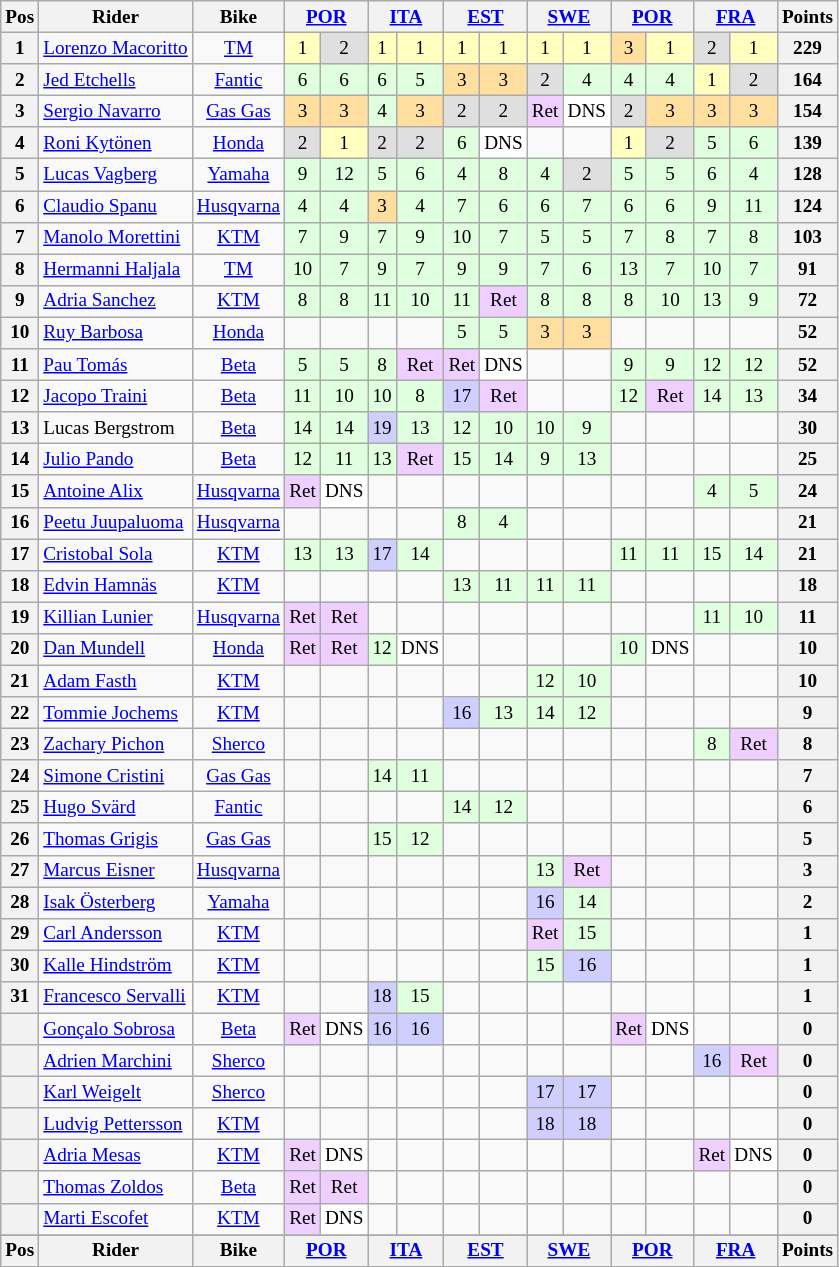<table class="wikitable" style="font-size: 80%; text-align:center">
<tr valign="top">
<th valign="middle">Pos</th>
<th valign="middle">Rider</th>
<th valign="middle">Bike</th>
<th colspan=2><a href='#'>POR</a><br></th>
<th colspan=2><a href='#'>ITA</a><br></th>
<th colspan=2><a href='#'>EST</a><br></th>
<th colspan=2><a href='#'>SWE</a><br></th>
<th colspan=2><a href='#'>POR</a><br></th>
<th colspan=2><a href='#'>FRA</a><br></th>
<th valign="middle">Points</th>
</tr>
<tr>
<th>1</th>
<td align=left> <a href='#'>Lorenzo Macoritto</a></td>
<td><a href='#'>TM</a></td>
<td style="background:#ffffbf;">1</td>
<td style="background:#dfdfdf;">2</td>
<td style="background:#ffffbf;">1</td>
<td style="background:#ffffbf;">1</td>
<td style="background:#ffffbf;">1</td>
<td style="background:#ffffbf;">1</td>
<td style="background:#ffffbf;">1</td>
<td style="background:#ffffbf;">1</td>
<td style="background:#ffdf9f;">3</td>
<td style="background:#ffffbf;">1</td>
<td style="background:#dfdfdf;">2</td>
<td style="background:#ffffbf;">1</td>
<th>229</th>
</tr>
<tr>
<th>2</th>
<td align=left> <a href='#'>Jed Etchells</a></td>
<td><a href='#'>Fantic</a></td>
<td style="background:#dfffdf;">6</td>
<td style="background:#dfffdf;">6</td>
<td style="background:#dfffdf;">6</td>
<td style="background:#dfffdf;">5</td>
<td style="background:#ffdf9f;">3</td>
<td style="background:#ffdf9f;">3</td>
<td style="background:#dfdfdf;">2</td>
<td style="background:#dfffdf;">4</td>
<td style="background:#dfffdf;">4</td>
<td style="background:#dfffdf;">4</td>
<td style="background:#ffffbf;">1</td>
<td style="background:#dfdfdf;">2</td>
<th>164</th>
</tr>
<tr>
<th>3</th>
<td align=left> <a href='#'>Sergio Navarro</a></td>
<td><a href='#'>Gas Gas</a></td>
<td style="background:#ffdf9f;">3</td>
<td style="background:#ffdf9f;">3</td>
<td style="background:#dfffdf;">4</td>
<td style="background:#ffdf9f;">3</td>
<td style="background:#dfdfdf;">2</td>
<td style="background:#dfdfdf;">2</td>
<td style="background:#efcfff;">Ret</td>
<td style="background:#ffffff;">DNS</td>
<td style="background:#dfdfdf;">2</td>
<td style="background:#ffdf9f;">3</td>
<td style="background:#ffdf9f;">3</td>
<td style="background:#ffdf9f;">3</td>
<th>154</th>
</tr>
<tr>
<th>4</th>
<td align=left> <a href='#'>Roni Kytönen</a></td>
<td><a href='#'>Honda</a></td>
<td style="background:#dfdfdf;">2</td>
<td style="background:#ffffbf;">1</td>
<td style="background:#dfdfdf;">2</td>
<td style="background:#dfdfdf;">2</td>
<td style="background:#dfffdf;">6</td>
<td style="background:#ffffff;">DNS</td>
<td></td>
<td></td>
<td style="background:#ffffbf;">1</td>
<td style="background:#dfdfdf;">2</td>
<td style="background:#dfffdf;">5</td>
<td style="background:#dfffdf;">6</td>
<th>139</th>
</tr>
<tr>
<th>5</th>
<td align=left> <a href='#'>Lucas Vagberg</a></td>
<td><a href='#'>Yamaha</a></td>
<td style="background:#dfffdf;">9</td>
<td style="background:#dfffdf;">12</td>
<td style="background:#dfffdf;">5</td>
<td style="background:#dfffdf;">6</td>
<td style="background:#dfffdf;">4</td>
<td style="background:#dfffdf;">8</td>
<td style="background:#dfffdf;">4</td>
<td style="background:#dfdfdf;">2</td>
<td style="background:#dfffdf;">5</td>
<td style="background:#dfffdf;">5</td>
<td style="background:#dfffdf;">6</td>
<td style="background:#dfffdf;">4</td>
<th>128</th>
</tr>
<tr>
<th>6</th>
<td align=left> <a href='#'>Claudio Spanu</a></td>
<td><a href='#'>Husqvarna</a></td>
<td style="background:#dfffdf;">4</td>
<td style="background:#dfffdf;">4</td>
<td style="background:#ffdf9f;">3</td>
<td style="background:#dfffdf;">4</td>
<td style="background:#dfffdf;">7</td>
<td style="background:#dfffdf;">6</td>
<td style="background:#dfffdf;">6</td>
<td style="background:#dfffdf;">7</td>
<td style="background:#dfffdf;">6</td>
<td style="background:#dfffdf;">6</td>
<td style="background:#dfffdf;">9</td>
<td style="background:#dfffdf;">11</td>
<th>124</th>
</tr>
<tr>
<th>7</th>
<td align=left> <a href='#'>Manolo Morettini</a></td>
<td><a href='#'>KTM</a></td>
<td style="background:#dfffdf;">7</td>
<td style="background:#dfffdf;">9</td>
<td style="background:#dfffdf;">7</td>
<td style="background:#dfffdf;">9</td>
<td style="background:#dfffdf;">10</td>
<td style="background:#dfffdf;">7</td>
<td style="background:#dfffdf;">5</td>
<td style="background:#dfffdf;">5</td>
<td style="background:#dfffdf;">7</td>
<td style="background:#dfffdf;">8</td>
<td style="background:#dfffdf;">7</td>
<td style="background:#dfffdf;">8</td>
<th>103</th>
</tr>
<tr>
<th>8</th>
<td align=left> <a href='#'>Hermanni Haljala</a></td>
<td><a href='#'>TM</a></td>
<td style="background:#dfffdf;">10</td>
<td style="background:#dfffdf;">7</td>
<td style="background:#dfffdf;">9</td>
<td style="background:#dfffdf;">7</td>
<td style="background:#dfffdf;">9</td>
<td style="background:#dfffdf;">9</td>
<td style="background:#dfffdf;">7</td>
<td style="background:#dfffdf;">6</td>
<td style="background:#dfffdf;">13</td>
<td style="background:#dfffdf;">7</td>
<td style="background:#dfffdf;">10</td>
<td style="background:#dfffdf;">7</td>
<th>91</th>
</tr>
<tr>
<th>9</th>
<td align=left> <a href='#'>Adria Sanchez</a></td>
<td><a href='#'>KTM</a></td>
<td style="background:#dfffdf;">8</td>
<td style="background:#dfffdf;">8</td>
<td style="background:#dfffdf;">11</td>
<td style="background:#dfffdf;">10</td>
<td style="background:#dfffdf;">11</td>
<td style="background:#efcfff;">Ret</td>
<td style="background:#dfffdf;">8</td>
<td style="background:#dfffdf;">8</td>
<td style="background:#dfffdf;">8</td>
<td style="background:#dfffdf;">10</td>
<td style="background:#dfffdf;">13</td>
<td style="background:#dfffdf;">9</td>
<th>72</th>
</tr>
<tr>
<th>10</th>
<td align=left> <a href='#'>Ruy Barbosa</a></td>
<td><a href='#'>Honda</a></td>
<td></td>
<td></td>
<td></td>
<td></td>
<td style="background:#dfffdf;">5</td>
<td style="background:#dfffdf;">5</td>
<td style="background:#ffdf9f;">3</td>
<td style="background:#ffdf9f;">3</td>
<td></td>
<td></td>
<td></td>
<td></td>
<th>52</th>
</tr>
<tr>
<th>11</th>
<td align=left> <a href='#'>Pau Tomás</a></td>
<td><a href='#'>Beta</a></td>
<td style="background:#dfffdf;">5</td>
<td style="background:#dfffdf;">5</td>
<td style="background:#dfffdf;">8</td>
<td style="background:#efcfff;">Ret</td>
<td style="background:#efcfff;">Ret</td>
<td style="background:#ffffff;">DNS</td>
<td></td>
<td></td>
<td style="background:#dfffdf;">9</td>
<td style="background:#dfffdf;">9</td>
<td style="background:#dfffdf;">12</td>
<td style="background:#dfffdf;">12</td>
<th>52</th>
</tr>
<tr>
<th>12</th>
<td align=left> <a href='#'>Jacopo Traini</a></td>
<td><a href='#'>Beta</a></td>
<td style="background:#dfffdf;">11</td>
<td style="background:#dfffdf;">10</td>
<td style="background:#dfffdf;">10</td>
<td style="background:#dfffdf;">8</td>
<td style="background:#cfcfff;">17</td>
<td style="background:#efcfff;">Ret</td>
<td></td>
<td></td>
<td style="background:#dfffdf;">12</td>
<td style="background:#efcfff;">Ret</td>
<td style="background:#dfffdf;">14</td>
<td style="background:#dfffdf;">13</td>
<th>34</th>
</tr>
<tr>
<th>13</th>
<td align=left> Lucas Bergstrom</td>
<td><a href='#'>Beta</a></td>
<td style="background:#dfffdf;">14</td>
<td style="background:#dfffdf;">14</td>
<td style="background:#cfcfff;">19</td>
<td style="background:#dfffdf;">13</td>
<td style="background:#dfffdf;">12</td>
<td style="background:#dfffdf;">10</td>
<td style="background:#dfffdf;">10</td>
<td style="background:#dfffdf;">9</td>
<td></td>
<td></td>
<td></td>
<td></td>
<th>30</th>
</tr>
<tr>
<th>14</th>
<td align=left> <a href='#'>Julio Pando</a></td>
<td><a href='#'>Beta</a></td>
<td style="background:#dfffdf;">12</td>
<td style="background:#dfffdf;">11</td>
<td style="background:#dfffdf;">13</td>
<td style="background:#efcfff;">Ret</td>
<td style="background:#dfffdf;">15</td>
<td style="background:#dfffdf;">14</td>
<td style="background:#dfffdf;">9</td>
<td style="background:#dfffdf;">13</td>
<td></td>
<td></td>
<td></td>
<td></td>
<th>25</th>
</tr>
<tr>
<th>15</th>
<td align=left> <a href='#'>Antoine Alix</a></td>
<td><a href='#'>Husqvarna</a></td>
<td style="background:#efcfff;">Ret</td>
<td style="background:#ffffff;">DNS</td>
<td></td>
<td></td>
<td></td>
<td></td>
<td></td>
<td></td>
<td></td>
<td></td>
<td style="background:#dfffdf;">4</td>
<td style="background:#dfffdf;">5</td>
<th>24</th>
</tr>
<tr>
<th>16</th>
<td align=left> <a href='#'>Peetu Juupaluoma</a></td>
<td><a href='#'>Husqvarna</a></td>
<td></td>
<td></td>
<td></td>
<td></td>
<td style="background:#dfffdf;">8</td>
<td style="background:#dfffdf;">4</td>
<td></td>
<td></td>
<td></td>
<td></td>
<td></td>
<td></td>
<th>21</th>
</tr>
<tr>
<th>17</th>
<td align=left> <a href='#'>Cristobal Sola</a></td>
<td><a href='#'>KTM</a></td>
<td style="background:#dfffdf;">13</td>
<td style="background:#dfffdf;">13</td>
<td style="background:#cfcfff;">17</td>
<td style="background:#dfffdf;">14</td>
<td></td>
<td></td>
<td></td>
<td></td>
<td style="background:#dfffdf;">11</td>
<td style="background:#dfffdf;">11</td>
<td style="background:#dfffdf;">15</td>
<td style="background:#dfffdf;">14</td>
<th>21</th>
</tr>
<tr>
<th>18</th>
<td align=left> <a href='#'>Edvin Hamnäs</a></td>
<td><a href='#'>KTM</a></td>
<td></td>
<td></td>
<td></td>
<td></td>
<td style="background:#dfffdf;">13</td>
<td style="background:#dfffdf;">11</td>
<td style="background:#dfffdf;">11</td>
<td style="background:#dfffdf;">11</td>
<td></td>
<td></td>
<td></td>
<td></td>
<th>18</th>
</tr>
<tr>
<th>19</th>
<td align=left> <a href='#'>Killian Lunier</a></td>
<td><a href='#'>Husqvarna</a></td>
<td style="background:#efcfff;">Ret</td>
<td style="background:#efcfff;">Ret</td>
<td></td>
<td></td>
<td></td>
<td></td>
<td></td>
<td></td>
<td></td>
<td></td>
<td style="background:#dfffdf;">11</td>
<td style="background:#dfffdf;">10</td>
<th>11</th>
</tr>
<tr>
<th>20</th>
<td align=left> <a href='#'>Dan Mundell</a></td>
<td><a href='#'>Honda</a></td>
<td style="background:#efcfff;">Ret</td>
<td style="background:#efcfff;">Ret</td>
<td style="background:#dfffdf;">12</td>
<td style="background:#ffffff;">DNS</td>
<td></td>
<td></td>
<td></td>
<td></td>
<td style="background:#dfffdf;">10</td>
<td style="background:#ffffff;">DNS</td>
<td></td>
<td></td>
<th>10</th>
</tr>
<tr>
<th>21</th>
<td align=left> <a href='#'>Adam Fasth</a></td>
<td><a href='#'>KTM</a></td>
<td></td>
<td></td>
<td></td>
<td></td>
<td></td>
<td></td>
<td style="background:#dfffdf;">12</td>
<td style="background:#dfffdf;">10</td>
<td></td>
<td></td>
<td></td>
<td></td>
<th>10</th>
</tr>
<tr>
<th>22</th>
<td align=left> <a href='#'>Tommie Jochems</a></td>
<td><a href='#'>KTM</a></td>
<td></td>
<td></td>
<td></td>
<td></td>
<td style="background:#cfcfff;">16</td>
<td style="background:#dfffdf;">13</td>
<td style="background:#dfffdf;">14</td>
<td style="background:#dfffdf;">12</td>
<td></td>
<td></td>
<td></td>
<td></td>
<th>9</th>
</tr>
<tr>
<th>23</th>
<td align=left> <a href='#'>Zachary Pichon</a></td>
<td><a href='#'>Sherco</a></td>
<td></td>
<td></td>
<td></td>
<td></td>
<td></td>
<td></td>
<td></td>
<td></td>
<td></td>
<td></td>
<td style="background:#dfffdf;">8</td>
<td style="background:#efcfff;">Ret</td>
<th>8</th>
</tr>
<tr>
<th>24</th>
<td align=left> <a href='#'>Simone Cristini</a></td>
<td><a href='#'>Gas Gas</a></td>
<td></td>
<td></td>
<td style="background:#dfffdf;">14</td>
<td style="background:#dfffdf;">11</td>
<td></td>
<td></td>
<td></td>
<td></td>
<td></td>
<td></td>
<td></td>
<td></td>
<th>7</th>
</tr>
<tr>
<th>25</th>
<td align=left> <a href='#'>Hugo Svärd</a></td>
<td><a href='#'>Fantic</a></td>
<td></td>
<td></td>
<td></td>
<td></td>
<td style="background:#dfffdf;">14</td>
<td style="background:#dfffdf;">12</td>
<td></td>
<td></td>
<td></td>
<td></td>
<td></td>
<td></td>
<th>6</th>
</tr>
<tr>
<th>26</th>
<td align=left> <a href='#'>Thomas Grigis</a></td>
<td><a href='#'>Gas Gas</a></td>
<td></td>
<td></td>
<td style="background:#dfffdf;">15</td>
<td style="background:#dfffdf;">12</td>
<td></td>
<td></td>
<td></td>
<td></td>
<td></td>
<td></td>
<td></td>
<td></td>
<th>5</th>
</tr>
<tr>
<th>27</th>
<td align=left> <a href='#'>Marcus Eisner</a></td>
<td><a href='#'>Husqvarna</a></td>
<td></td>
<td></td>
<td></td>
<td></td>
<td></td>
<td></td>
<td style="background:#dfffdf;">13</td>
<td style="background:#efcfff;">Ret</td>
<td></td>
<td></td>
<td></td>
<td></td>
<th>3</th>
</tr>
<tr>
<th>28</th>
<td align=left> <a href='#'>Isak Österberg</a></td>
<td><a href='#'>Yamaha</a></td>
<td></td>
<td></td>
<td></td>
<td></td>
<td></td>
<td></td>
<td style="background:#cfcfff;">16</td>
<td style="background:#dfffdf;">14</td>
<td></td>
<td></td>
<td></td>
<td></td>
<th>2</th>
</tr>
<tr>
<th>29</th>
<td align=left> <a href='#'>Carl Andersson</a></td>
<td><a href='#'>KTM</a></td>
<td></td>
<td></td>
<td></td>
<td></td>
<td></td>
<td></td>
<td style="background:#efcfff;">Ret</td>
<td style="background:#dfffdf;">15</td>
<td></td>
<td></td>
<td></td>
<td></td>
<th>1</th>
</tr>
<tr>
<th>30</th>
<td align=left> <a href='#'>Kalle Hindström</a></td>
<td><a href='#'>KTM</a></td>
<td></td>
<td></td>
<td></td>
<td></td>
<td></td>
<td></td>
<td style="background:#dfffdf;">15</td>
<td style="background:#cfcfff;">16</td>
<td></td>
<td></td>
<td></td>
<td></td>
<th>1</th>
</tr>
<tr>
<th>31</th>
<td align=left> <a href='#'>Francesco Servalli</a></td>
<td><a href='#'>KTM</a></td>
<td></td>
<td></td>
<td style="background:#cfcfff;">18</td>
<td style="background:#dfffdf;">15</td>
<td></td>
<td></td>
<td></td>
<td></td>
<td></td>
<td></td>
<td></td>
<td></td>
<th>1</th>
</tr>
<tr>
<th></th>
<td align=left> <a href='#'>Gonçalo Sobrosa</a></td>
<td><a href='#'>Beta</a></td>
<td style="background:#efcfff;">Ret</td>
<td style="background:#ffffff;">DNS</td>
<td style="background:#cfcfff;">16</td>
<td style="background:#cfcfff;">16</td>
<td></td>
<td></td>
<td></td>
<td></td>
<td style="background:#efcfff;">Ret</td>
<td style="background:#ffffff;">DNS</td>
<td></td>
<td></td>
<th>0</th>
</tr>
<tr>
<th></th>
<td align=left> <a href='#'>Adrien Marchini</a></td>
<td><a href='#'>Sherco</a></td>
<td></td>
<td></td>
<td></td>
<td></td>
<td></td>
<td></td>
<td></td>
<td></td>
<td></td>
<td></td>
<td style="background:#cfcfff;">16</td>
<td style="background:#efcfff;">Ret</td>
<th>0</th>
</tr>
<tr>
<th></th>
<td align=left> <a href='#'>Karl Weigelt</a></td>
<td><a href='#'>Sherco</a></td>
<td></td>
<td></td>
<td></td>
<td></td>
<td></td>
<td></td>
<td style="background:#cfcfff;">17</td>
<td style="background:#cfcfff;">17</td>
<td></td>
<td></td>
<td></td>
<td></td>
<th>0</th>
</tr>
<tr>
<th></th>
<td align=left> <a href='#'>Ludvig Pettersson</a></td>
<td><a href='#'>KTM</a></td>
<td></td>
<td></td>
<td></td>
<td></td>
<td></td>
<td></td>
<td style="background:#cfcfff;">18</td>
<td style="background:#cfcfff;">18</td>
<td></td>
<td></td>
<td></td>
<td></td>
<th>0</th>
</tr>
<tr>
<th></th>
<td align=left> <a href='#'>Adria Mesas</a></td>
<td><a href='#'>KTM</a></td>
<td style="background:#efcfff;">Ret</td>
<td style="background:#ffffff;">DNS</td>
<td></td>
<td></td>
<td></td>
<td></td>
<td></td>
<td></td>
<td></td>
<td></td>
<td style="background:#efcfff;">Ret</td>
<td style="background:#ffffff;">DNS</td>
<th>0</th>
</tr>
<tr>
<th></th>
<td align=left> <a href='#'>Thomas Zoldos</a></td>
<td><a href='#'>Beta</a></td>
<td style="background:#efcfff;">Ret</td>
<td style="background:#efcfff;">Ret</td>
<td></td>
<td></td>
<td></td>
<td></td>
<td></td>
<td></td>
<td></td>
<td></td>
<td></td>
<td></td>
<th>0</th>
</tr>
<tr>
<th></th>
<td align=left> <a href='#'>Marti Escofet</a></td>
<td><a href='#'>KTM</a></td>
<td style="background:#efcfff;">Ret</td>
<td style="background:#ffffff;">DNS</td>
<td></td>
<td></td>
<td></td>
<td></td>
<td></td>
<td></td>
<td></td>
<td></td>
<td></td>
<td></td>
<th>0</th>
</tr>
<tr>
</tr>
<tr valign="top">
<th valign="middle">Pos</th>
<th valign="middle">Rider</th>
<th valign="middle">Bike</th>
<th colspan=2><a href='#'>POR</a><br></th>
<th colspan=2><a href='#'>ITA</a><br></th>
<th colspan=2><a href='#'>EST</a><br></th>
<th colspan=2><a href='#'>SWE</a><br></th>
<th colspan=2><a href='#'>POR</a><br></th>
<th colspan=2><a href='#'>FRA</a><br></th>
<th valign="middle">Points</th>
</tr>
<tr>
</tr>
</table>
